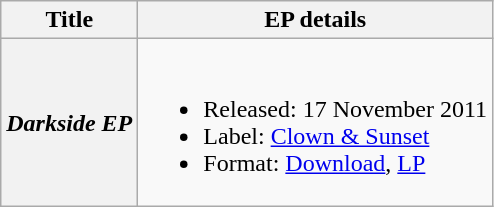<table class="wikitable plainrowheaders">
<tr>
<th>Title</th>
<th>EP details</th>
</tr>
<tr>
<th scope="row"><em>Darkside EP</em></th>
<td><br><ul><li>Released: 17 November 2011</li><li>Label: <a href='#'>Clown & Sunset</a></li><li>Format: <a href='#'>Download</a>, <a href='#'>LP</a></li></ul></td>
</tr>
</table>
